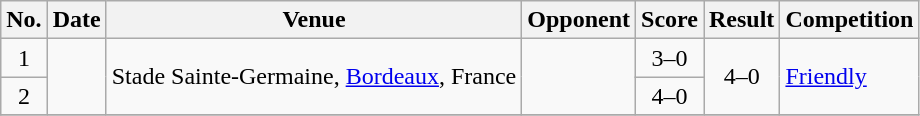<table class="wikitable sortable">
<tr>
<th scope="col">No.</th>
<th scope="col">Date</th>
<th scope="col">Venue</th>
<th scope="col">Opponent</th>
<th scope="col">Score</th>
<th scope="col">Result</th>
<th scope="col">Competition</th>
</tr>
<tr>
<td align="center">1</td>
<td rowspan="2"></td>
<td rowspan="2">Stade Sainte-Germaine, <a href='#'>Bordeaux</a>, France</td>
<td rowspan="2"></td>
<td align="center">3–0</td>
<td align="center" rowspan="2">4–0</td>
<td rowspan="2"><a href='#'>Friendly</a></td>
</tr>
<tr>
<td align="center">2</td>
<td align=center>4–0</td>
</tr>
<tr>
</tr>
</table>
